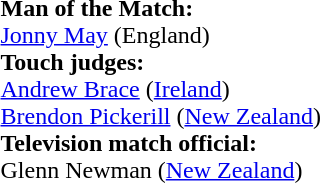<table style="width:100%">
<tr>
<td><br><strong>Man of the Match:</strong>
<br><a href='#'>Jonny May</a> (England)<br><strong>Touch judges:</strong>
<br><a href='#'>Andrew Brace</a> (<a href='#'>Ireland</a>)
<br><a href='#'>Brendon Pickerill</a> (<a href='#'>New Zealand</a>)
<br><strong>Television match official:</strong>
<br>Glenn Newman (<a href='#'>New Zealand</a>)</td>
</tr>
</table>
